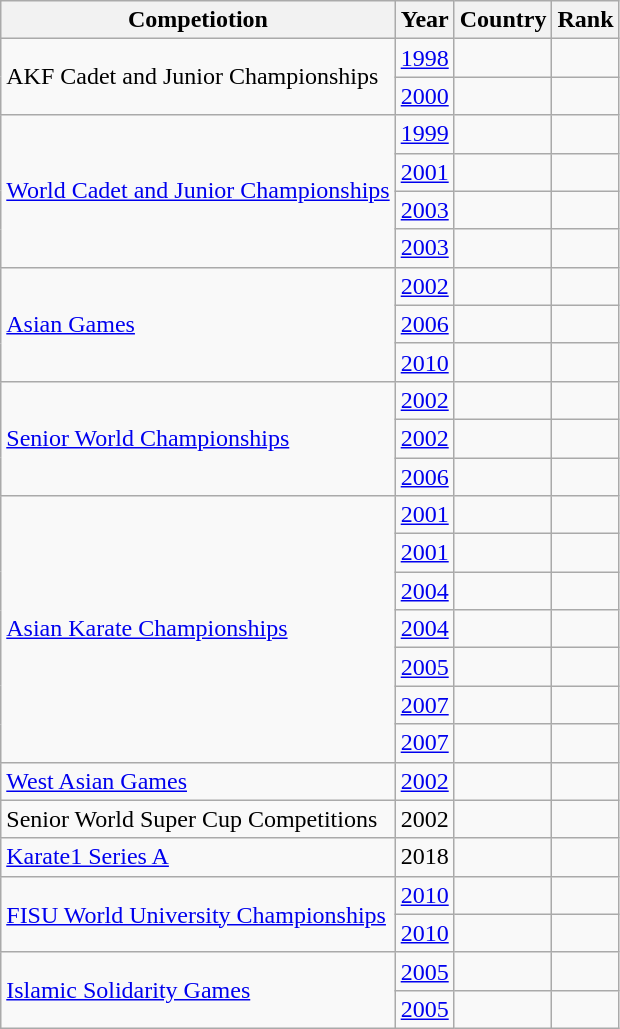<table class="wikitable">
<tr>
<th>Competiotion</th>
<th>Year</th>
<th>Country</th>
<th>Rank</th>
</tr>
<tr>
<td rowspan="2">AKF Cadet and Junior Championships</td>
<td><a href='#'>1998</a></td>
<td></td>
<td></td>
</tr>
<tr>
<td><a href='#'>2000</a></td>
<td></td>
<td></td>
</tr>
<tr>
<td rowspan="4"><a href='#'>World Cadet and Junior Championships</a></td>
<td><a href='#'>1999</a></td>
<td></td>
<td></td>
</tr>
<tr>
<td><a href='#'>2001</a></td>
<td></td>
<td></td>
</tr>
<tr>
<td><a href='#'>2003</a></td>
<td></td>
<td></td>
</tr>
<tr>
<td><a href='#'>2003</a></td>
<td></td>
<td></td>
</tr>
<tr>
<td rowspan="3"><a href='#'>Asian Games</a></td>
<td><a href='#'>2002</a></td>
<td></td>
<td></td>
</tr>
<tr>
<td><a href='#'>2006</a></td>
<td></td>
<td></td>
</tr>
<tr>
<td><a href='#'>2010</a></td>
<td></td>
<td></td>
</tr>
<tr>
<td rowspan="3"><a href='#'>Senior World Championships</a></td>
<td><a href='#'>2002</a></td>
<td></td>
<td></td>
</tr>
<tr>
<td><a href='#'>2002</a></td>
<td></td>
<td></td>
</tr>
<tr>
<td><a href='#'>2006</a></td>
<td></td>
<td></td>
</tr>
<tr>
<td rowspan="7"><a href='#'>Asian Karate Championships</a></td>
<td><a href='#'>2001</a></td>
<td></td>
<td></td>
</tr>
<tr>
<td><a href='#'>2001</a></td>
<td></td>
<td></td>
</tr>
<tr>
<td><a href='#'>2004</a></td>
<td></td>
<td></td>
</tr>
<tr>
<td><a href='#'>2004</a></td>
<td></td>
<td></td>
</tr>
<tr>
<td><a href='#'>2005</a></td>
<td></td>
<td></td>
</tr>
<tr>
<td><a href='#'>2007</a></td>
<td></td>
<td></td>
</tr>
<tr>
<td><a href='#'>2007</a></td>
<td></td>
<td></td>
</tr>
<tr>
<td><a href='#'>West Asian Games</a></td>
<td><a href='#'>2002</a></td>
<td></td>
<td></td>
</tr>
<tr>
<td>Senior World Super Cup Competitions</td>
<td>2002</td>
<td></td>
<td></td>
</tr>
<tr>
<td><a href='#'>Karate1 Series A</a></td>
<td>2018</td>
<td></td>
<td></td>
</tr>
<tr>
<td rowspan="2"><a href='#'>FISU World University Championships</a></td>
<td><a href='#'>2010</a></td>
<td></td>
<td></td>
</tr>
<tr>
<td><a href='#'>2010</a></td>
<td></td>
<td></td>
</tr>
<tr>
<td rowspan="2"><a href='#'>Islamic Solidarity Games</a></td>
<td><a href='#'>2005</a></td>
<td></td>
<td></td>
</tr>
<tr>
<td><a href='#'>2005</a></td>
<td></td>
<td></td>
</tr>
</table>
